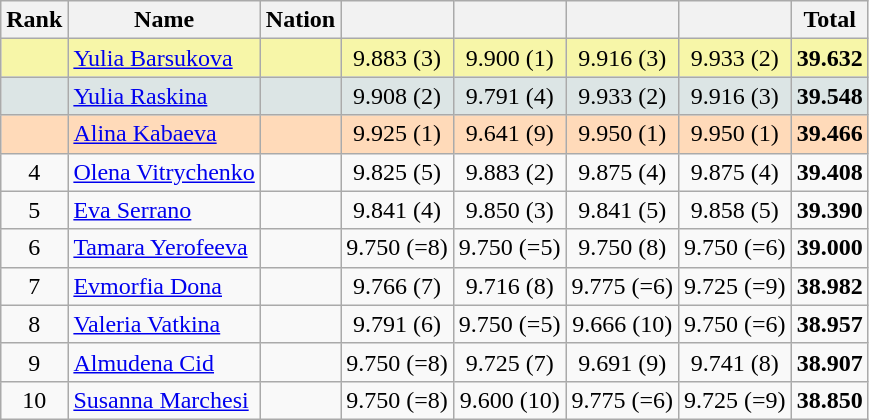<table class="wikitable sortable" style="text-align:center;">
<tr>
<th>Rank</th>
<th>Name</th>
<th>Nation</th>
<th></th>
<th></th>
<th></th>
<th></th>
<th>Total</th>
</tr>
<tr style="background:#F7F6A8;">
<td></td>
<td align=left><a href='#'>Yulia Barsukova</a></td>
<td align=left></td>
<td>9.883 (3)</td>
<td>9.900 (1)</td>
<td>9.916 (3)</td>
<td>9.933 (2)</td>
<td><strong>39.632</strong></td>
</tr>
<tr style="background:#DCE5E5;">
<td></td>
<td align=left><a href='#'>Yulia Raskina</a></td>
<td align=left></td>
<td>9.908 (2)</td>
<td>9.791 (4)</td>
<td>9.933 (2)</td>
<td>9.916 (3)</td>
<td><strong>39.548</strong></td>
</tr>
<tr style="background:#FFDAB9;">
<td></td>
<td align=left><a href='#'>Alina Kabaeva</a></td>
<td align=left></td>
<td>9.925 (1)</td>
<td>9.641 (9)</td>
<td>9.950 (1)</td>
<td>9.950 (1)</td>
<td><strong>39.466</strong></td>
</tr>
<tr>
<td>4</td>
<td align=left><a href='#'>Olena Vitrychenko</a></td>
<td align=left></td>
<td>9.825 (5)</td>
<td>9.883 (2)</td>
<td>9.875 (4)</td>
<td>9.875 (4)</td>
<td><strong>39.408</strong></td>
</tr>
<tr>
<td>5</td>
<td align=left><a href='#'>Eva Serrano</a></td>
<td align=left></td>
<td>9.841 (4)</td>
<td>9.850 (3)</td>
<td>9.841 (5)</td>
<td>9.858 (5)</td>
<td><strong>39.390</strong></td>
</tr>
<tr>
<td>6</td>
<td align=left><a href='#'>Tamara Yerofeeva</a></td>
<td align=left></td>
<td>9.750 (=8)</td>
<td>9.750 (=5)</td>
<td>9.750 (8)</td>
<td>9.750 (=6)</td>
<td><strong>39.000</strong></td>
</tr>
<tr>
<td>7</td>
<td align=left><a href='#'>Evmorfia Dona</a></td>
<td align=left></td>
<td>9.766 (7)</td>
<td>9.716 (8)</td>
<td>9.775 (=6)</td>
<td>9.725 (=9)</td>
<td><strong>38.982</strong></td>
</tr>
<tr>
<td>8</td>
<td align=left><a href='#'>Valeria Vatkina</a></td>
<td align=left></td>
<td>9.791 (6)</td>
<td>9.750 (=5)</td>
<td>9.666 (10)</td>
<td>9.750 (=6)</td>
<td><strong>38.957</strong></td>
</tr>
<tr>
<td>9</td>
<td align=left><a href='#'>Almudena Cid</a></td>
<td align=left></td>
<td>9.750 (=8)</td>
<td>9.725 (7)</td>
<td>9.691 (9)</td>
<td>9.741 (8)</td>
<td><strong>38.907</strong></td>
</tr>
<tr>
<td>10</td>
<td align=left><a href='#'>Susanna Marchesi</a></td>
<td align=left></td>
<td>9.750 (=8)</td>
<td>9.600 (10)</td>
<td>9.775 (=6)</td>
<td>9.725 (=9)</td>
<td><strong>38.850</strong></td>
</tr>
</table>
